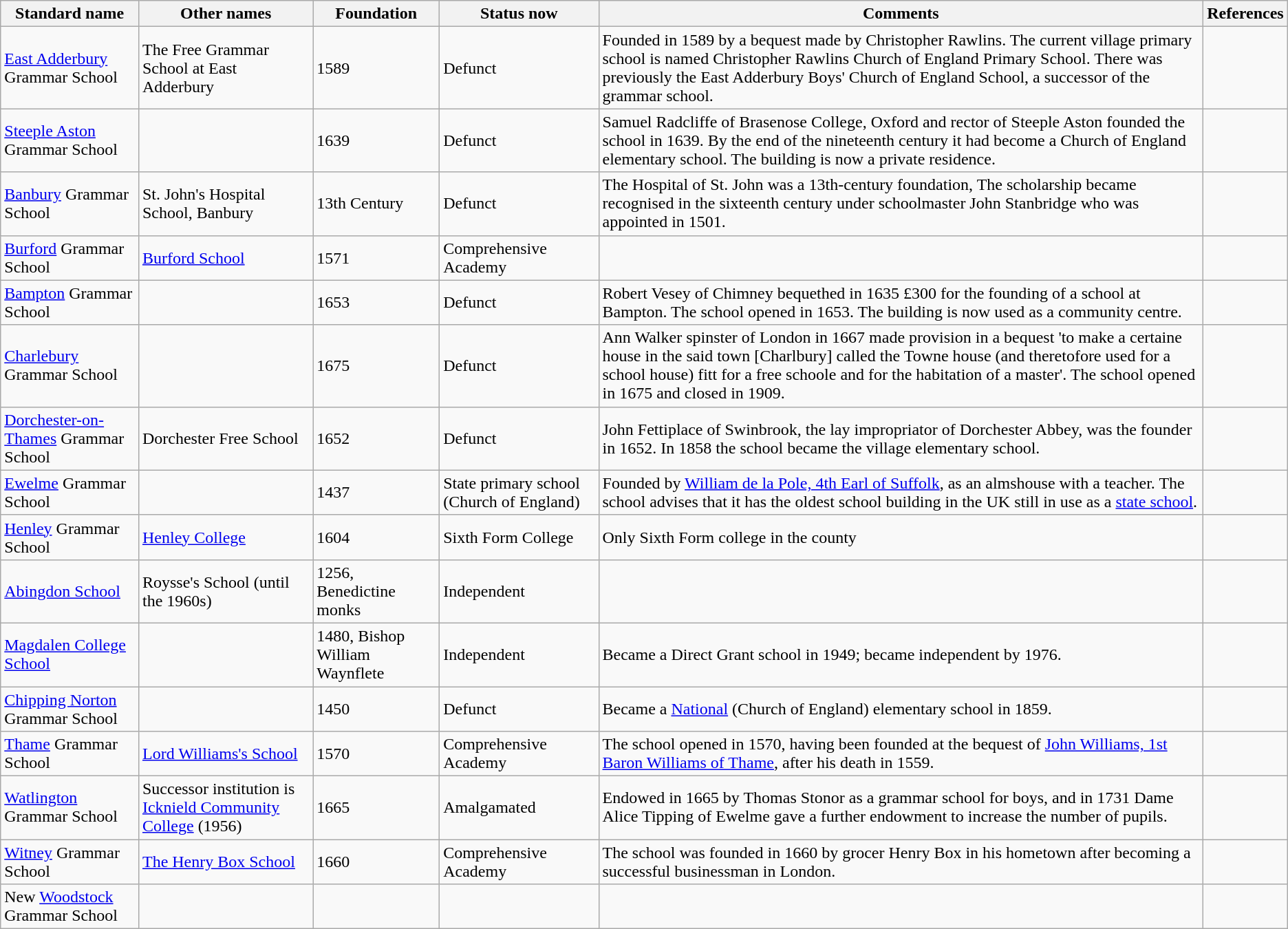<table class="wikitable">
<tr>
<th>Standard name</th>
<th>Other names</th>
<th>Foundation</th>
<th>Status now</th>
<th>Comments</th>
<th>References</th>
</tr>
<tr>
<td><a href='#'>East Adderbury</a> Grammar School</td>
<td>The Free Grammar School at East Adderbury</td>
<td>1589</td>
<td>Defunct</td>
<td>Founded in 1589 by a bequest made by Christopher Rawlins.  The current village primary school is named Christopher Rawlins Church of England Primary School.  There was previously the East Adderbury Boys' Church of England School, a successor of the grammar school.</td>
<td></td>
</tr>
<tr>
<td><a href='#'>Steeple Aston</a> Grammar School</td>
<td></td>
<td>1639</td>
<td>Defunct</td>
<td>Samuel Radcliffe of Brasenose College, Oxford and rector of Steeple Aston founded the school in 1639. By the end of the nineteenth century it had become a Church of England elementary school. The building is now a private residence.</td>
<td></td>
</tr>
<tr>
<td><a href='#'>Banbury</a> Grammar School</td>
<td>St. John's Hospital School, Banbury</td>
<td>13th Century</td>
<td>Defunct</td>
<td>The Hospital of St. John was a 13th-century foundation,  The scholarship became recognised in the sixteenth century under schoolmaster John Stanbridge who was appointed in 1501.</td>
<td></td>
</tr>
<tr>
<td><a href='#'>Burford</a> Grammar School</td>
<td><a href='#'>Burford School</a></td>
<td>1571</td>
<td>Comprehensive Academy</td>
<td></td>
<td></td>
</tr>
<tr>
<td><a href='#'>Bampton</a> Grammar School</td>
<td></td>
<td>1653</td>
<td>Defunct</td>
<td>Robert Vesey of Chimney bequethed in 1635 £300 for the founding of a school at Bampton. The school opened in 1653. The building is now used as a community centre.</td>
<td></td>
</tr>
<tr>
<td><a href='#'>Charlebury</a> Grammar School</td>
<td></td>
<td>1675</td>
<td>Defunct</td>
<td>Ann Walker spinster of London in 1667 made provision in a bequest 'to make a certaine house in the said town [Charlbury] called the Towne house (and theretofore used for a school house) fitt for a free schoole and for the habitation of a master'. The school opened in 1675 and closed in 1909.</td>
<td></td>
</tr>
<tr>
<td><a href='#'>Dorchester-on-Thames</a> Grammar School</td>
<td>Dorchester Free School</td>
<td>1652</td>
<td>Defunct</td>
<td>John Fettiplace of Swinbrook, the lay impropriator of Dorchester Abbey, was the founder in 1652. In 1858 the school became the village elementary school.</td>
<td></td>
</tr>
<tr>
<td><a href='#'>Ewelme</a> Grammar School</td>
<td></td>
<td>1437</td>
<td>State primary school (Church of England)</td>
<td>Founded by <a href='#'>William de la Pole, 4th Earl of Suffolk</a>, as an almshouse with a teacher. The school advises that it has the oldest school building in the UK still in use as a <a href='#'>state school</a>.</td>
<td></td>
</tr>
<tr>
<td><a href='#'>Henley</a> Grammar School</td>
<td><a href='#'>Henley College</a></td>
<td>1604</td>
<td>Sixth Form College</td>
<td>Only Sixth Form college in the county</td>
<td></td>
</tr>
<tr>
<td><a href='#'>Abingdon School</a></td>
<td>Roysse's School (until the 1960s)</td>
<td>1256, Benedictine monks</td>
<td>Independent</td>
<td></td>
<td></td>
</tr>
<tr>
<td><a href='#'>Magdalen College School</a></td>
<td></td>
<td>1480, Bishop William Waynflete</td>
<td>Independent</td>
<td>Became a Direct Grant school in 1949; became independent by 1976.</td>
<td></td>
</tr>
<tr>
<td><a href='#'>Chipping Norton</a> Grammar School</td>
<td></td>
<td>1450</td>
<td>Defunct</td>
<td>Became a <a href='#'>National</a> (Church of England) elementary school in 1859.</td>
<td></td>
</tr>
<tr>
<td><a href='#'>Thame</a> Grammar School</td>
<td><a href='#'>Lord Williams's School</a></td>
<td>1570</td>
<td>Comprehensive Academy</td>
<td>The school opened in 1570, having been founded at the bequest of <a href='#'>John Williams, 1st Baron Williams of Thame</a>, after his death in 1559.</td>
<td></td>
</tr>
<tr>
<td><a href='#'>Watlington</a> Grammar School</td>
<td>Successor institution is <a href='#'>Icknield Community College</a> (1956)</td>
<td>1665</td>
<td>Amalgamated</td>
<td>Endowed in 1665 by Thomas Stonor as a grammar school for boys, and in 1731 Dame Alice Tipping of Ewelme gave a further endowment to increase the number of pupils.</td>
<td></td>
</tr>
<tr>
<td><a href='#'>Witney</a> Grammar School</td>
<td><a href='#'>The Henry Box School</a></td>
<td>1660</td>
<td>Comprehensive Academy</td>
<td>The school was founded in 1660 by grocer Henry Box in his hometown after becoming a successful businessman in London.</td>
<td></td>
</tr>
<tr>
<td>New <a href='#'>Woodstock</a> Grammar School</td>
<td></td>
<td></td>
<td></td>
<td></td>
<td></td>
</tr>
</table>
